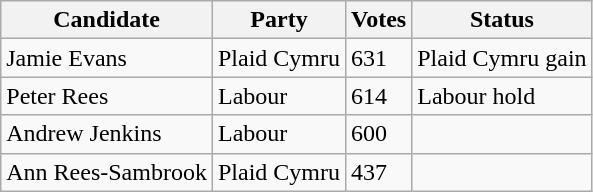<table class="wikitable">
<tr>
<th>Candidate</th>
<th>Party</th>
<th>Votes</th>
<th>Status</th>
</tr>
<tr>
<td>Jamie Evans</td>
<td>Plaid Cymru</td>
<td>631</td>
<td>Plaid Cymru gain</td>
</tr>
<tr>
<td>Peter Rees</td>
<td>Labour</td>
<td>614</td>
<td>Labour hold</td>
</tr>
<tr>
<td>Andrew Jenkins</td>
<td>Labour</td>
<td>600</td>
<td></td>
</tr>
<tr>
<td>Ann Rees-Sambrook</td>
<td>Plaid Cymru</td>
<td>437</td>
<td></td>
</tr>
</table>
